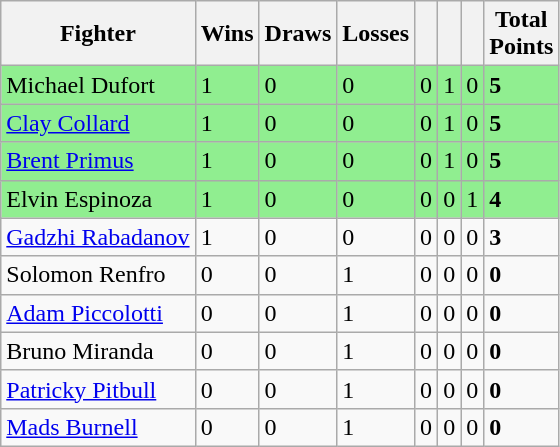<table class="wikitable sortable">
<tr>
<th>Fighter</th>
<th>Wins</th>
<th>Draws</th>
<th>Losses</th>
<th></th>
<th></th>
<th></th>
<th>Total<br> Points</th>
</tr>
<tr style="background:#90EE90;">
<td> Michael Dufort</td>
<td>1</td>
<td>0</td>
<td>0</td>
<td>0</td>
<td>1</td>
<td>0</td>
<td><strong>5</strong></td>
</tr>
<tr style="background:#90EE90;">
<td> <a href='#'>Clay Collard</a></td>
<td>1</td>
<td>0</td>
<td>0</td>
<td>0</td>
<td>1</td>
<td>0</td>
<td><strong>5</strong></td>
</tr>
<tr style="background:#90EE90;">
<td> <a href='#'>Brent Primus</a></td>
<td>1</td>
<td>0</td>
<td>0</td>
<td>0</td>
<td>1</td>
<td>0</td>
<td><strong>5</strong></td>
</tr>
<tr style="background:#90EE90;">
<td> Elvin Espinoza</td>
<td>1</td>
<td>0</td>
<td>0</td>
<td>0</td>
<td>0</td>
<td>1</td>
<td><strong>4</strong></td>
</tr>
<tr>
<td> <a href='#'>Gadzhi Rabadanov</a></td>
<td>1</td>
<td>0</td>
<td>0</td>
<td>0</td>
<td>0</td>
<td>0</td>
<td><strong>3</strong></td>
</tr>
<tr>
<td> Solomon Renfro</td>
<td>0</td>
<td>0</td>
<td>1</td>
<td>0</td>
<td>0</td>
<td>0</td>
<td><strong>0</strong></td>
</tr>
<tr>
<td> <a href='#'>Adam Piccolotti</a></td>
<td>0</td>
<td>0</td>
<td>1</td>
<td>0</td>
<td>0</td>
<td>0</td>
<td><strong>0</strong></td>
</tr>
<tr>
<td> Bruno Miranda</td>
<td>0</td>
<td>0</td>
<td>1</td>
<td>0</td>
<td>0</td>
<td>0</td>
<td><strong>0</strong></td>
</tr>
<tr>
<td> <a href='#'>Patricky Pitbull</a></td>
<td>0</td>
<td>0</td>
<td>1</td>
<td>0</td>
<td>0</td>
<td>0</td>
<td><strong>0</strong></td>
</tr>
<tr>
<td> <a href='#'>Mads Burnell</a></td>
<td>0</td>
<td>0</td>
<td>1</td>
<td>0</td>
<td>0</td>
<td>0</td>
<td><strong>0</strong></td>
</tr>
</table>
